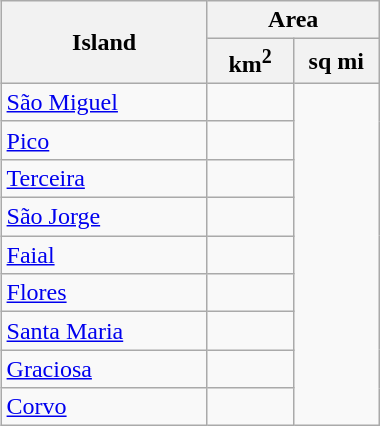<table class="wikitable" style="float: right;">
<tr>
<th style="width:130px;" rowspan="2">Island</th>
<th colspan="2">Area</th>
</tr>
<tr>
<th style="width:50px;">km<sup>2</sup></th>
<th style="width:50px;">sq mi</th>
</tr>
<tr>
<td><a href='#'>São Miguel</a></td>
<td></td>
</tr>
<tr>
<td><a href='#'>Pico</a></td>
<td></td>
</tr>
<tr>
<td><a href='#'>Terceira</a></td>
<td></td>
</tr>
<tr>
<td><a href='#'>São Jorge</a></td>
<td></td>
</tr>
<tr>
<td><a href='#'>Faial</a></td>
<td></td>
</tr>
<tr>
<td><a href='#'>Flores</a></td>
<td></td>
</tr>
<tr>
<td><a href='#'>Santa Maria</a></td>
<td></td>
</tr>
<tr>
<td><a href='#'>Graciosa</a></td>
<td></td>
</tr>
<tr>
<td><a href='#'>Corvo</a></td>
<td></td>
</tr>
</table>
